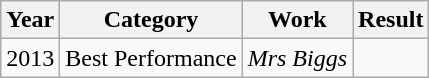<table class="wikitable sortable">
<tr>
<th>Year</th>
<th>Category</th>
<th>Work</th>
<th>Result</th>
</tr>
<tr>
<td>2013</td>
<td>Best Performance</td>
<td><em>Mrs Biggs</em></td>
<td></td>
</tr>
</table>
